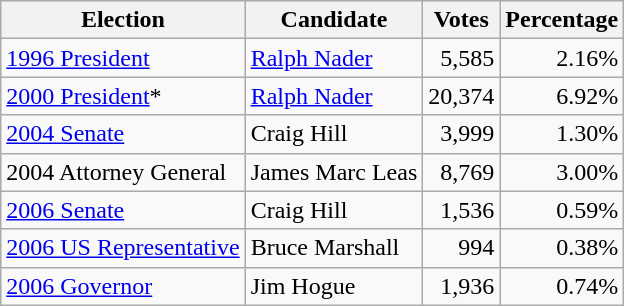<table class="wikitable">
<tr>
<th>Election</th>
<th>Candidate</th>
<th>Votes</th>
<th>Percentage</th>
</tr>
<tr>
<td><a href='#'>1996 President</a></td>
<td><a href='#'>Ralph Nader</a></td>
<td align="right">5,585</td>
<td align="right">2.16%</td>
</tr>
<tr>
<td><a href='#'>2000 President</a>*</td>
<td><a href='#'>Ralph Nader</a></td>
<td align="right">20,374</td>
<td align="right">6.92%</td>
</tr>
<tr>
<td><a href='#'>2004 Senate</a></td>
<td>Craig Hill</td>
<td align="right">3,999</td>
<td align="right">1.30%</td>
</tr>
<tr>
<td>2004 Attorney General</td>
<td>James Marc Leas</td>
<td align="right">8,769</td>
<td align="right">3.00%</td>
</tr>
<tr>
<td><a href='#'>2006 Senate</a></td>
<td>Craig Hill</td>
<td align="right">1,536</td>
<td align="right">0.59%</td>
</tr>
<tr>
<td><a href='#'>2006 US Representative</a></td>
<td>Bruce Marshall</td>
<td align="right">994</td>
<td align="right">0.38%</td>
</tr>
<tr>
<td><a href='#'>2006 Governor</a></td>
<td>Jim Hogue</td>
<td align="right">1,936</td>
<td align="right">0.74%</td>
</tr>
</table>
